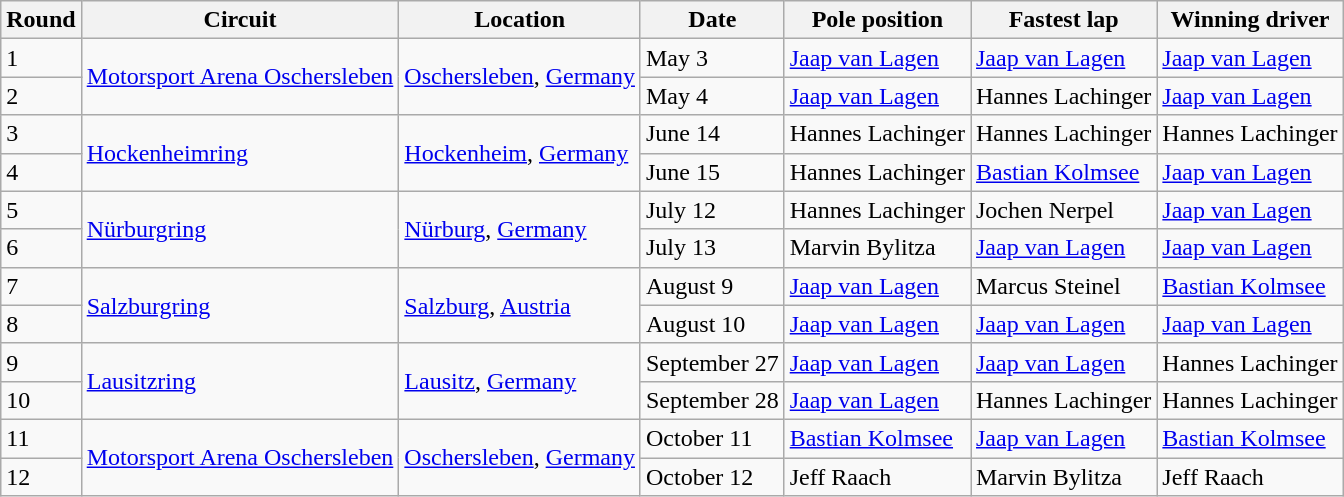<table class="wikitable">
<tr>
<th>Round</th>
<th>Circuit</th>
<th>Location</th>
<th>Date</th>
<th>Pole position</th>
<th>Fastest lap</th>
<th>Winning driver</th>
</tr>
<tr>
<td>1</td>
<td rowspan=2> <a href='#'>Motorsport Arena Oschersleben</a></td>
<td rowspan=2><a href='#'>Oschersleben</a>, <a href='#'>Germany</a></td>
<td>May 3</td>
<td> <a href='#'>Jaap van Lagen</a></td>
<td> <a href='#'>Jaap van Lagen</a></td>
<td> <a href='#'>Jaap van Lagen</a></td>
</tr>
<tr>
<td>2</td>
<td>May 4</td>
<td> <a href='#'>Jaap van Lagen</a></td>
<td> Hannes Lachinger</td>
<td> <a href='#'>Jaap van Lagen</a></td>
</tr>
<tr>
<td>3</td>
<td rowspan=2> <a href='#'>Hockenheimring</a></td>
<td rowspan=2><a href='#'>Hockenheim</a>, <a href='#'>Germany</a></td>
<td>June 14</td>
<td> Hannes Lachinger</td>
<td> Hannes Lachinger</td>
<td> Hannes Lachinger</td>
</tr>
<tr>
<td>4</td>
<td>June 15</td>
<td> Hannes Lachinger</td>
<td> <a href='#'>Bastian Kolmsee</a></td>
<td> <a href='#'>Jaap van Lagen</a></td>
</tr>
<tr>
<td>5</td>
<td rowspan=2> <a href='#'>Nürburgring</a></td>
<td rowspan=2><a href='#'>Nürburg</a>, <a href='#'>Germany</a></td>
<td>July 12</td>
<td> Hannes Lachinger</td>
<td> Jochen Nerpel</td>
<td> <a href='#'>Jaap van Lagen</a></td>
</tr>
<tr>
<td>6</td>
<td>July 13</td>
<td> Marvin Bylitza</td>
<td> <a href='#'>Jaap van Lagen</a></td>
<td> <a href='#'>Jaap van Lagen</a></td>
</tr>
<tr>
<td>7</td>
<td rowspan=2> <a href='#'>Salzburgring</a></td>
<td rowspan=2><a href='#'>Salzburg</a>, <a href='#'>Austria</a></td>
<td>August 9</td>
<td> <a href='#'>Jaap van Lagen</a></td>
<td> Marcus Steinel</td>
<td> <a href='#'>Bastian Kolmsee</a></td>
</tr>
<tr>
<td>8</td>
<td>August 10</td>
<td> <a href='#'>Jaap van Lagen</a></td>
<td> <a href='#'>Jaap van Lagen</a></td>
<td> <a href='#'>Jaap van Lagen</a></td>
</tr>
<tr>
<td>9</td>
<td rowspan=2> <a href='#'>Lausitzring</a></td>
<td rowspan=2><a href='#'>Lausitz</a>, <a href='#'>Germany</a></td>
<td>September 27</td>
<td> <a href='#'>Jaap van Lagen</a></td>
<td> <a href='#'>Jaap van Lagen</a></td>
<td> Hannes Lachinger</td>
</tr>
<tr>
<td>10</td>
<td>September 28</td>
<td> <a href='#'>Jaap van Lagen</a></td>
<td> Hannes Lachinger</td>
<td> Hannes Lachinger</td>
</tr>
<tr>
<td>11</td>
<td rowspan=2> <a href='#'>Motorsport Arena Oschersleben</a></td>
<td rowspan=2><a href='#'>Oschersleben</a>, <a href='#'>Germany</a></td>
<td>October 11</td>
<td> <a href='#'>Bastian Kolmsee</a></td>
<td> <a href='#'>Jaap van Lagen</a></td>
<td> <a href='#'>Bastian Kolmsee</a></td>
</tr>
<tr>
<td>12</td>
<td>October 12</td>
<td> Jeff Raach</td>
<td> Marvin Bylitza</td>
<td> Jeff Raach</td>
</tr>
</table>
